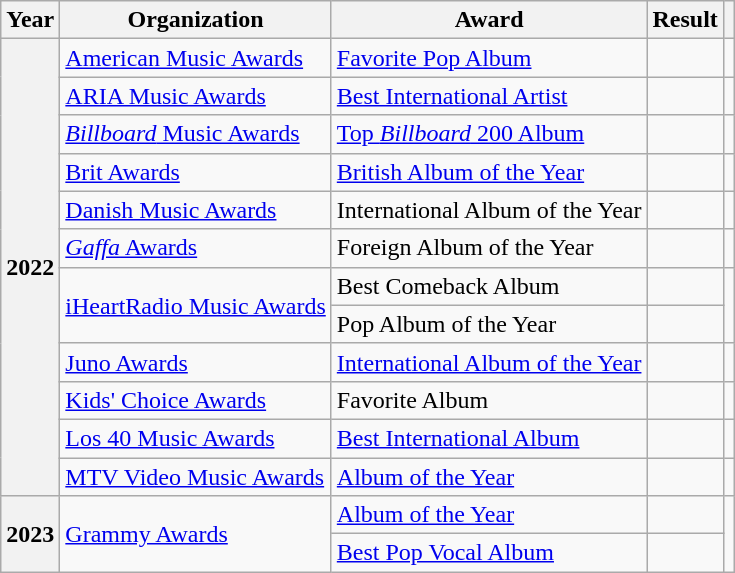<table class="wikitable sortable plainrowheaders" style="border:none; margin:0;">
<tr>
<th scope="col">Year</th>
<th scope="col">Organization</th>
<th scope="col">Award</th>
<th scope="col">Result</th>
<th scope="col" class="unsortable"></th>
</tr>
<tr>
<th scope="row" rowspan="12">2022</th>
<td><a href='#'>American Music Awards</a></td>
<td><a href='#'>Favorite Pop Album</a></td>
<td></td>
<td></td>
</tr>
<tr>
<td><a href='#'>ARIA Music Awards</a></td>
<td><a href='#'>Best International Artist</a></td>
<td></td>
<td></td>
</tr>
<tr>
<td><a href='#'><em>Billboard</em> Music Awards</a></td>
<td><a href='#'>Top <em>Billboard</em> 200 Album</a></td>
<td></td>
<td></td>
</tr>
<tr>
<td><a href='#'>Brit Awards</a></td>
<td><a href='#'>British Album of the Year</a></td>
<td></td>
<td></td>
</tr>
<tr>
<td><a href='#'>Danish Music Awards</a></td>
<td>International Album of the Year</td>
<td></td>
<td></td>
</tr>
<tr>
<td><a href='#'><em>Gaffa</em> Awards</a></td>
<td>Foreign Album of the Year</td>
<td></td>
<td></td>
</tr>
<tr>
<td rowspan="2"><a href='#'>iHeartRadio Music Awards</a></td>
<td>Best Comeback Album</td>
<td></td>
<td rowspan="2"></td>
</tr>
<tr>
<td>Pop Album of the Year</td>
<td></td>
</tr>
<tr>
<td><a href='#'>Juno Awards</a></td>
<td><a href='#'>International Album of the Year</a></td>
<td></td>
<td></td>
</tr>
<tr>
<td><a href='#'>Kids' Choice Awards</a></td>
<td>Favorite Album</td>
<td></td>
<td></td>
</tr>
<tr>
<td><a href='#'>Los 40 Music Awards</a></td>
<td><a href='#'>Best International Album</a></td>
<td></td>
<td></td>
</tr>
<tr>
<td><a href='#'>MTV Video Music Awards</a></td>
<td><a href='#'>Album of the Year</a></td>
<td></td>
<td></td>
</tr>
<tr>
<th scope="row" rowspan="2">2023</th>
<td rowspan="2"><a href='#'>Grammy Awards</a></td>
<td><a href='#'>Album of the Year</a></td>
<td></td>
<td rowspan="2"></td>
</tr>
<tr>
<td><a href='#'>Best Pop Vocal Album</a></td>
<td></td>
</tr>
</table>
